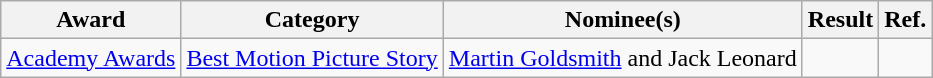<table class="wikitable plainrowheaders">
<tr>
<th>Award</th>
<th>Category</th>
<th>Nominee(s)</th>
<th>Result</th>
<th>Ref.</th>
</tr>
<tr>
<td><a href='#'>Academy Awards</a></td>
<td><a href='#'>Best Motion Picture Story</a></td>
<td><a href='#'>Martin Goldsmith</a> and Jack Leonard</td>
<td></td>
<td align="center"></td>
</tr>
</table>
